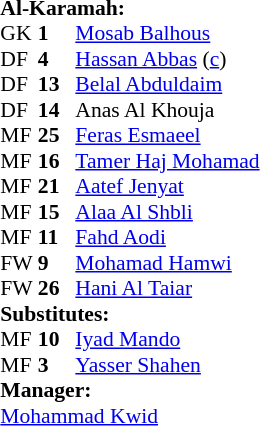<table style="font-size: 90%" cellspacing="0" cellpadding="0" align=center>
<tr>
<td colspan="4"><strong>Al-Karamah:</strong></td>
</tr>
<tr>
<th width="25"></th>
<th width="25"></th>
</tr>
<tr>
<td>GK</td>
<td><strong>1</strong></td>
<td> <a href='#'>Mosab Balhous</a></td>
<td></td>
</tr>
<tr>
<td>DF</td>
<td><strong>4</strong></td>
<td> <a href='#'>Hassan Abbas</a> (<a href='#'>c</a>)</td>
</tr>
<tr>
<td>DF</td>
<td><strong>13</strong></td>
<td> <a href='#'>Belal Abduldaim</a></td>
</tr>
<tr>
<td>DF</td>
<td><strong>14</strong></td>
<td> Anas Al Khouja</td>
</tr>
<tr>
<td>MF</td>
<td><strong>25</strong></td>
<td> <a href='#'>Feras Esmaeel</a></td>
<td></td>
<td></td>
</tr>
<tr>
<td>MF</td>
<td><strong>16</strong></td>
<td> <a href='#'>Tamer Haj Mohamad</a></td>
<td></td>
</tr>
<tr>
<td>MF</td>
<td><strong>21</strong></td>
<td> <a href='#'>Aatef Jenyat</a></td>
<td></td>
<td></td>
</tr>
<tr>
<td>MF</td>
<td><strong>15</strong></td>
<td> <a href='#'>Alaa Al Shbli</a></td>
<td></td>
</tr>
<tr>
<td>MF</td>
<td><strong>11</strong></td>
<td> <a href='#'>Fahd Aodi</a></td>
</tr>
<tr>
<td>FW</td>
<td><strong>9</strong></td>
<td> <a href='#'>Mohamad Hamwi</a></td>
</tr>
<tr>
<td>FW</td>
<td><strong>26</strong></td>
<td> <a href='#'>Hani Al Taiar</a></td>
</tr>
<tr>
<td colspan=4><strong>Substitutes:</strong></td>
</tr>
<tr>
<td>MF</td>
<td><strong>10</strong></td>
<td> <a href='#'>Iyad Mando</a></td>
<td></td>
<td></td>
</tr>
<tr>
<td>MF</td>
<td><strong>3</strong></td>
<td> <a href='#'>Yasser Shahen</a></td>
<td></td>
<td></td>
</tr>
<tr>
<td colspan=4><strong>Manager:</strong></td>
</tr>
<tr>
<td colspan="4"> <a href='#'>Mohammad Kwid</a></td>
</tr>
</table>
